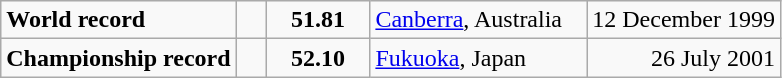<table class="wikitable">
<tr>
<td><strong>World record</strong></td>
<td style="padding-right:1em"></td>
<td style="text-align:center;padding-left:1em; padding-right:1em;"><strong>51.81</strong></td>
<td style="padding-right:1em"><a href='#'>Canberra</a>,  Australia</td>
<td align=right>12 December 1999</td>
</tr>
<tr>
<td><strong>Championship record</strong></td>
<td style="padding-right:1em"></td>
<td style="text-align:center;padding-left:1em; padding-right:1em;"><strong>52.10</strong></td>
<td style="padding-right:1em"><a href='#'>Fukuoka</a>,  Japan</td>
<td align=right>26 July 2001</td>
</tr>
</table>
